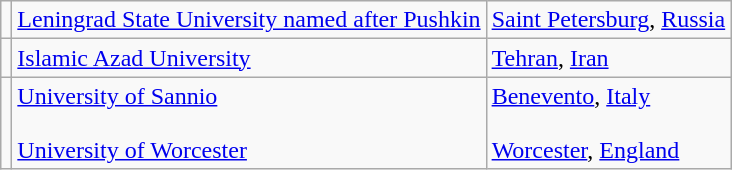<table class="wikitable">
<tr>
<td></td>
<td> <a href='#'>Leningrad State University named after Pushkin</a></td>
<td><a href='#'>Saint Petersburg</a>, <a href='#'>Russia</a></td>
</tr>
<tr>
<td></td>
<td> <a href='#'>Islamic Azad University</a></td>
<td><a href='#'>Tehran</a>, <a href='#'>Iran</a></td>
</tr>
<tr>
<td></td>
<td> <a href='#'>University of Sannio</a><br><br> <a href='#'>University of Worcester</a></td>
<td><a href='#'>Benevento</a>, <a href='#'>Italy</a><br><br><a href='#'>Worcester</a>, <a href='#'>England</a><br></td>
</tr>
</table>
